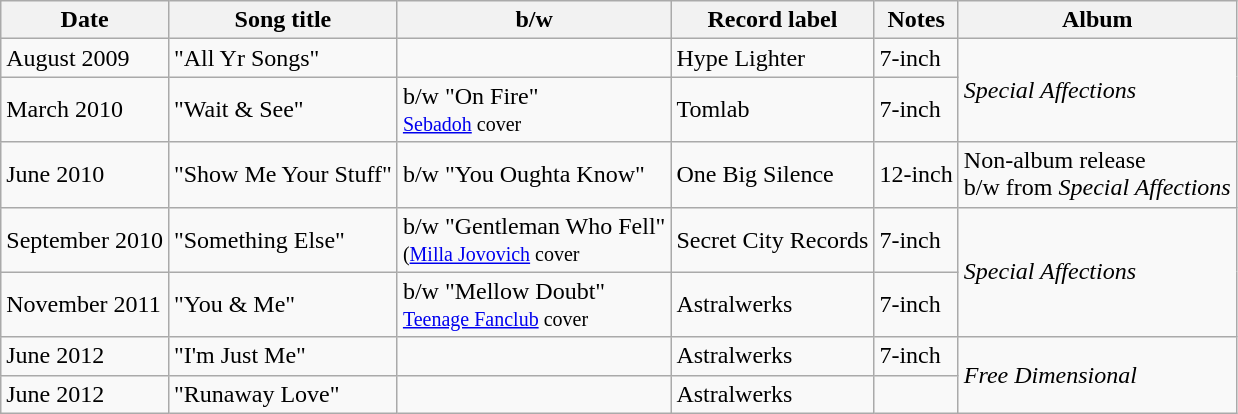<table class="wikitable">
<tr>
<th>Date</th>
<th><strong>Song title</strong></th>
<th>b/w</th>
<th><strong>Record label</strong></th>
<th>Notes</th>
<th>Album</th>
</tr>
<tr>
<td>August 2009</td>
<td>"All Yr Songs"</td>
<td></td>
<td>Hype Lighter</td>
<td>7-inch</td>
<td rowspan=2><em>Special Affections</em></td>
</tr>
<tr>
<td>March 2010</td>
<td>"Wait & See"</td>
<td>b/w "On Fire"<br><small><a href='#'>Sebadoh</a> cover</small></td>
<td>Tomlab</td>
<td>7-inch</td>
</tr>
<tr>
<td>June 2010</td>
<td>"Show Me Your Stuff"</td>
<td>b/w "You Oughta Know"</td>
<td>One Big Silence</td>
<td>12-inch</td>
<td>Non-album release<br> b/w from <em>Special Affections</em></td>
</tr>
<tr>
<td>September 2010</td>
<td>"Something Else"</td>
<td>b/w "Gentleman Who Fell"<br><small>(<a href='#'>Milla Jovovich</a> cover </small></td>
<td>Secret City Records</td>
<td>7-inch</td>
<td rowspan=2><em>Special Affections</em></td>
</tr>
<tr>
<td>November 2011</td>
<td>"You & Me"</td>
<td>b/w "Mellow Doubt"<br><small><a href='#'>Teenage Fanclub</a> cover </small></td>
<td>Astralwerks</td>
<td>7-inch</td>
</tr>
<tr>
<td>June 2012</td>
<td>"I'm Just Me"</td>
<td></td>
<td>Astralwerks</td>
<td>7-inch</td>
<td rowspan=2><em>Free Dimensional</em></td>
</tr>
<tr>
<td>June 2012</td>
<td>"Runaway Love"</td>
<td></td>
<td>Astralwerks</td>
<td></td>
</tr>
</table>
